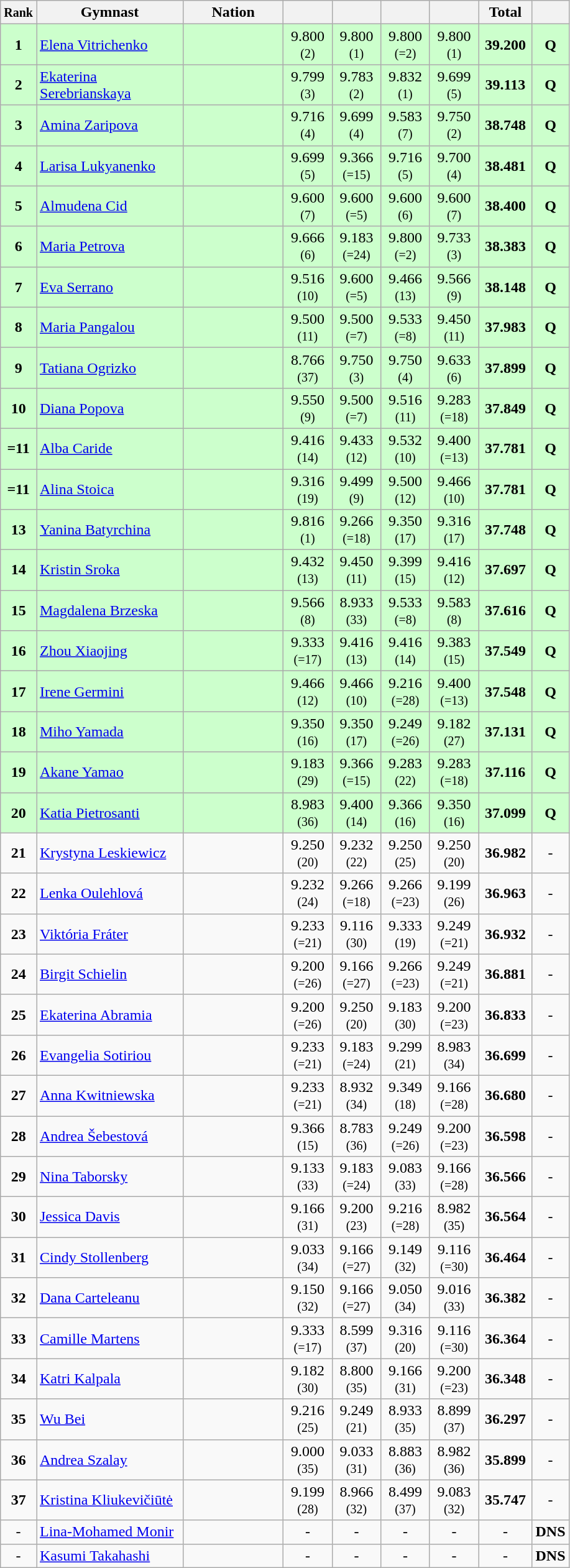<table class="wikitable sortable" style="text-align:center;">
<tr>
<th scope="col" style="width:15px;"><small>Rank</small></th>
<th scope="col" style="width:150px;">Gymnast</th>
<th scope="col" style="width:100px;">Nation</th>
<th scope="col" style="width:45px;"></th>
<th scope="col" style="width:45px;"></th>
<th scope="col" style="width:45px;"></th>
<th scope="col" style="width:45px;"></th>
<th scope="col" style="width:50px;">Total</th>
<th scope="col" style="width:30px;"><small></small></th>
</tr>
<tr bgcolor=ccffcc>
<td scope=row style="text-align:center"><strong>1</strong></td>
<td align=left><a href='#'>Elena Vitrichenko</a></td>
<td style="text-align:left;"><small></small></td>
<td>9.800<br><small>(2)</small></td>
<td>9.800<br><small>(1)</small></td>
<td>9.800<br><small>(=2)</small></td>
<td>9.800<br><small>(1)</small></td>
<td><strong>39.200</strong></td>
<td><strong>Q</strong></td>
</tr>
<tr bgcolor=ccffcc>
<td scope=row style="text-align:center"><strong>2</strong></td>
<td align=left><a href='#'>Ekaterina Serebrianskaya</a></td>
<td style="text-align:left;"><small></small></td>
<td>9.799<br><small>(3)</small></td>
<td>9.783<br><small>(2)</small></td>
<td>9.832<br><small>(1)</small></td>
<td>9.699<br><small>(5)</small></td>
<td><strong>39.113</strong></td>
<td><strong>Q</strong></td>
</tr>
<tr bgcolor=ccffcc>
<td scope=row style="text-align:center"><strong>3</strong></td>
<td align=left><a href='#'>Amina Zaripova</a></td>
<td style="text-align:left;"><small></small></td>
<td>9.716<br><small>(4)</small></td>
<td>9.699<br><small>(4)</small></td>
<td>9.583<br><small>(7)</small></td>
<td>9.750<br><small>(2)</small></td>
<td><strong>38.748</strong></td>
<td><strong>Q</strong></td>
</tr>
<tr bgcolor=ccffcc>
<td scope=row style="text-align:center"><strong>4</strong></td>
<td align=left><a href='#'>Larisa Lukyanenko</a></td>
<td style="text-align:left;"><small></small></td>
<td>9.699<br><small>(5)</small></td>
<td>9.366<br><small>(=15)</small></td>
<td>9.716<br><small>(5)</small></td>
<td>9.700<br><small>(4)</small></td>
<td><strong>38.481</strong></td>
<td><strong>Q</strong></td>
</tr>
<tr bgcolor=ccffcc>
<td scope=row style="text-align:center"><strong>5</strong></td>
<td align=left><a href='#'>Almudena Cid</a></td>
<td style="text-align:left;"><small></small></td>
<td>9.600<br><small>(7)</small></td>
<td>9.600<br><small>(=5)</small></td>
<td>9.600<br><small>(6)</small></td>
<td>9.600<br><small>(7)</small></td>
<td><strong>38.400</strong></td>
<td><strong>Q</strong></td>
</tr>
<tr bgcolor=ccffcc>
<td scope=row style="text-align:center"><strong>6</strong></td>
<td align=left><a href='#'>Maria Petrova</a></td>
<td style="text-align:left;"><small></small></td>
<td>9.666<br><small>(6)</small></td>
<td>9.183<br><small>(=24)</small></td>
<td>9.800<br><small>(=2)</small></td>
<td>9.733<br><small>(3)</small></td>
<td><strong>38.383</strong></td>
<td><strong>Q</strong></td>
</tr>
<tr bgcolor=ccffcc>
<td scope=row style="text-align:center"><strong>7</strong></td>
<td align=left><a href='#'>Eva Serrano</a></td>
<td style="text-align:left;"><small></small></td>
<td>9.516<br><small>(10)</small></td>
<td>9.600<br><small>(=5)</small></td>
<td>9.466<br><small>(13)</small></td>
<td>9.566<br><small>(9)</small></td>
<td><strong>38.148</strong></td>
<td><strong>Q</strong></td>
</tr>
<tr bgcolor=ccffcc>
<td scope=row style="text-align:center"><strong>8</strong></td>
<td align=left><a href='#'>Maria Pangalou</a></td>
<td style="text-align:left;"><small></small></td>
<td>9.500<br><small>(11)</small></td>
<td>9.500<br><small>(=7)</small></td>
<td>9.533<br><small>(=8)</small></td>
<td>9.450<br><small>(11)</small></td>
<td><strong>37.983</strong></td>
<td><strong>Q</strong></td>
</tr>
<tr bgcolor=ccffcc>
<td scope=row style="text-align:center"><strong>9</strong></td>
<td align=left><a href='#'>Tatiana Ogrizko</a></td>
<td style="text-align:left;"><small></small></td>
<td>8.766<br><small>(37)</small></td>
<td>9.750<br><small>(3)</small></td>
<td>9.750<br><small>(4)</small></td>
<td>9.633<br><small>(6)</small></td>
<td><strong>37.899</strong></td>
<td><strong>Q</strong></td>
</tr>
<tr bgcolor=ccffcc>
<td scope=row style="text-align:center"><strong>10</strong></td>
<td align=left><a href='#'>Diana Popova</a></td>
<td style="text-align:left;"><small></small></td>
<td>9.550<br><small>(9)</small></td>
<td>9.500<br><small>(=7)</small></td>
<td>9.516<br><small>(11)</small></td>
<td>9.283<br><small>(=18)</small></td>
<td><strong>37.849</strong></td>
<td><strong>Q</strong></td>
</tr>
<tr bgcolor=ccffcc>
<td scope=row style="text-align:center"><strong>=11</strong></td>
<td align=left><a href='#'>Alba Caride</a></td>
<td style="text-align:left;"><small></small></td>
<td>9.416<br><small>(14)</small></td>
<td>9.433<br><small>(12)</small></td>
<td>9.532<br><small>(10)</small></td>
<td>9.400<br><small>(=13)</small></td>
<td><strong>37.781</strong></td>
<td><strong>Q</strong></td>
</tr>
<tr bgcolor=ccffcc>
<td scope=row style="text-align:center"><strong>=11</strong></td>
<td align=left><a href='#'>Alina Stoica</a></td>
<td style="text-align:left;"><small></small></td>
<td>9.316<br><small>(19)</small></td>
<td>9.499<br><small>(9)</small></td>
<td>9.500<br><small>(12)</small></td>
<td>9.466<br><small>(10)</small></td>
<td><strong>37.781</strong></td>
<td><strong>Q</strong></td>
</tr>
<tr bgcolor=ccffcc>
<td scope=row style="text-align:center"><strong>13</strong></td>
<td align=left><a href='#'>Yanina Batyrchina</a></td>
<td style="text-align:left;"><small></small></td>
<td>9.816<br><small>(1)</small></td>
<td>9.266<br><small>(=18)</small></td>
<td>9.350<br><small>(17)</small></td>
<td>9.316<br><small>(17)</small></td>
<td><strong>37.748</strong></td>
<td><strong>Q</strong></td>
</tr>
<tr bgcolor=ccffcc>
<td scope=row style="text-align:center"><strong>14</strong></td>
<td align=left><a href='#'>Kristin Sroka</a></td>
<td style="text-align:left;"><small></small></td>
<td>9.432<br><small>(13)</small></td>
<td>9.450<br><small>(11)</small></td>
<td>9.399<br><small>(15)</small></td>
<td>9.416<br><small>(12)</small></td>
<td><strong>37.697</strong></td>
<td><strong>Q</strong></td>
</tr>
<tr bgcolor=ccffcc>
<td scope=row style="text-align:center"><strong>15</strong></td>
<td align=left><a href='#'>Magdalena Brzeska</a></td>
<td style="text-align:left;"><small></small></td>
<td>9.566<br><small>(8)</small></td>
<td>8.933<br><small>(33)</small></td>
<td>9.533<br><small>(=8)</small></td>
<td>9.583<br><small>(8)</small></td>
<td><strong>37.616</strong></td>
<td><strong>Q</strong></td>
</tr>
<tr bgcolor=ccffcc>
<td scope=row style="text-align:center"><strong>16</strong></td>
<td align=left><a href='#'>Zhou Xiaojing</a></td>
<td style="text-align:left;"><small></small></td>
<td>9.333<br><small>(=17)</small></td>
<td>9.416<br><small>(13)</small></td>
<td>9.416<br><small>(14)</small></td>
<td>9.383<br><small>(15)</small></td>
<td><strong>37.549</strong></td>
<td><strong>Q</strong></td>
</tr>
<tr bgcolor=ccffcc>
<td scope=row style="text-align:center"><strong>17</strong></td>
<td align=left><a href='#'>Irene Germini</a></td>
<td style="text-align:left;"><small></small></td>
<td>9.466<br><small>(12)</small></td>
<td>9.466<br><small>(10)</small></td>
<td>9.216<br><small>(=28)</small></td>
<td>9.400<br><small>(=13)</small></td>
<td><strong>37.548</strong></td>
<td><strong>Q</strong></td>
</tr>
<tr bgcolor=ccffcc>
<td scope=row style="text-align:center"><strong>18</strong></td>
<td align=left><a href='#'>Miho Yamada</a></td>
<td style="text-align:left;"><small></small></td>
<td>9.350<br><small>(16)</small></td>
<td>9.350<br><small>(17)</small></td>
<td>9.249<br><small>(=26)</small></td>
<td>9.182<br><small>(27)</small></td>
<td><strong>37.131</strong></td>
<td><strong>Q</strong></td>
</tr>
<tr bgcolor=ccffcc>
<td scope=row style="text-align:center"><strong>19</strong></td>
<td align=left><a href='#'>Akane Yamao</a></td>
<td style="text-align:left;"><small></small></td>
<td>9.183<br><small>(29)</small></td>
<td>9.366<br><small>(=15)</small></td>
<td>9.283<br><small>(22)</small></td>
<td>9.283<br><small>(=18)</small></td>
<td><strong>37.116</strong></td>
<td><strong>Q</strong></td>
</tr>
<tr bgcolor=ccffcc>
<td scope=row style="text-align:center"><strong>20</strong></td>
<td align=left><a href='#'>Katia Pietrosanti</a></td>
<td style="text-align:left;"><small></small></td>
<td>8.983<br><small>(36)</small></td>
<td>9.400<br><small>(14)</small></td>
<td>9.366<br><small>(16)</small></td>
<td>9.350<br><small>(16)</small></td>
<td><strong>37.099</strong></td>
<td><strong>Q</strong></td>
</tr>
<tr>
<td scope=row style="text-align:center"><strong>21</strong></td>
<td align=left><a href='#'>Krystyna Leskiewicz</a></td>
<td style="text-align:left;"><small></small></td>
<td>9.250<br><small>(20)</small></td>
<td>9.232<br><small>(22)</small></td>
<td>9.250<br><small>(25)</small></td>
<td>9.250<br><small>(20)</small></td>
<td><strong>36.982</strong></td>
<td>-</td>
</tr>
<tr>
<td scope=row style="text-align:center"><strong>22</strong></td>
<td align=left><a href='#'>Lenka Oulehlová</a></td>
<td style="text-align:left;"><small></small></td>
<td>9.232<br><small>(24)</small></td>
<td>9.266<br><small>(=18)</small></td>
<td>9.266<br><small>(=23)</small></td>
<td>9.199<br><small>(26)</small></td>
<td><strong>36.963</strong></td>
<td>-</td>
</tr>
<tr>
<td scope=row style="text-align:center"><strong>23</strong></td>
<td align=left><a href='#'>Viktória Fráter</a></td>
<td style="text-align:left;"><small></small></td>
<td>9.233<br><small>(=21)</small></td>
<td>9.116<br><small>(30)</small></td>
<td>9.333<br><small>(19)</small></td>
<td>9.249<br><small>(=21)</small></td>
<td><strong>36.932</strong></td>
<td>-</td>
</tr>
<tr>
<td scope=row style="text-align:center"><strong>24</strong></td>
<td align=left><a href='#'>Birgit Schielin</a></td>
<td style="text-align:left;"><small></small></td>
<td>9.200<br><small>(=26)</small></td>
<td>9.166<br><small>(=27)</small></td>
<td>9.266<br><small>(=23)</small></td>
<td>9.249<br><small>(=21)</small></td>
<td><strong>36.881</strong></td>
<td>-</td>
</tr>
<tr>
<td scope=row style="text-align:center"><strong>25</strong></td>
<td align=left><a href='#'>Ekaterina Abramia</a></td>
<td style="text-align:left;"><small></small></td>
<td>9.200<br><small>(=26)</small></td>
<td>9.250<br><small>(20)</small></td>
<td>9.183<br><small>(30)</small></td>
<td>9.200<br><small>(=23)</small></td>
<td><strong>36.833</strong></td>
<td>-</td>
</tr>
<tr>
<td scope=row style="text-align:center"><strong>26</strong></td>
<td align=left><a href='#'>Evangelia Sotiriou</a></td>
<td style="text-align:left;"><small></small></td>
<td>9.233<br><small>(=21)</small></td>
<td>9.183<br><small>(=24)</small></td>
<td>9.299<br><small>(21)</small></td>
<td>8.983<br><small>(34)</small></td>
<td><strong>36.699</strong></td>
<td>-</td>
</tr>
<tr>
<td scope=row style="text-align:center"><strong>27</strong></td>
<td align=left><a href='#'>Anna Kwitniewska</a></td>
<td style="text-align:left;"><small></small></td>
<td>9.233<br><small>(=21)</small></td>
<td>8.932<br><small>(34)</small></td>
<td>9.349<br><small>(18)</small></td>
<td>9.166<br><small>(=28)</small></td>
<td><strong>36.680</strong></td>
<td>-</td>
</tr>
<tr>
<td scope=row style="text-align:center"><strong>28</strong></td>
<td align=left><a href='#'>Andrea Šebestová</a></td>
<td style="text-align:left;"><small></small></td>
<td>9.366<br><small>(15)</small></td>
<td>8.783<br><small>(36)</small></td>
<td>9.249<br><small>(=26)</small></td>
<td>9.200<br><small>(=23)</small></td>
<td><strong>36.598</strong></td>
<td>-</td>
</tr>
<tr>
<td scope=row style="text-align:center"><strong>29</strong></td>
<td align=left><a href='#'>Nina Taborsky</a></td>
<td style="text-align:left;"><small></small></td>
<td>9.133<br><small>(33)</small></td>
<td>9.183<br><small>(=24)</small></td>
<td>9.083<br><small>(33)</small></td>
<td>9.166<br><small>(=28)</small></td>
<td><strong>36.566</strong></td>
<td>-</td>
</tr>
<tr>
<td scope=row style="text-align:center"><strong>30</strong></td>
<td align=left><a href='#'>Jessica Davis</a></td>
<td style="text-align:left;"><small></small></td>
<td>9.166<br><small>(31)</small></td>
<td>9.200<br><small>(23)</small></td>
<td>9.216<br><small>(=28)</small></td>
<td>8.982<br><small>(35)</small></td>
<td><strong>36.564</strong></td>
<td>-</td>
</tr>
<tr>
<td scope=row style="text-align:center"><strong>31</strong></td>
<td align=left><a href='#'>Cindy Stollenberg</a></td>
<td style="text-align:left;"><small></small></td>
<td>9.033<br><small>(34)</small></td>
<td>9.166<br><small>(=27)</small></td>
<td>9.149<br><small>(32)</small></td>
<td>9.116<br><small>(=30)</small></td>
<td><strong>36.464</strong></td>
<td>-</td>
</tr>
<tr>
<td scope=row style="text-align:center"><strong>32</strong></td>
<td align=left><a href='#'>Dana Carteleanu</a></td>
<td style="text-align:left;"><small></small></td>
<td>9.150<br><small>(32)</small></td>
<td>9.166<br><small>(=27)</small></td>
<td>9.050<br><small>(34)</small></td>
<td>9.016<br><small>(33)</small></td>
<td><strong>36.382</strong></td>
<td>-</td>
</tr>
<tr>
<td scope=row style="text-align:center"><strong>33</strong></td>
<td align=left><a href='#'>Camille Martens</a></td>
<td style="text-align:left;"><small></small></td>
<td>9.333<br><small>(=17)</small></td>
<td>8.599<br><small>(37)</small></td>
<td>9.316<br><small>(20)</small></td>
<td>9.116<br><small>(=30)</small></td>
<td><strong>36.364</strong></td>
<td>-</td>
</tr>
<tr>
<td scope=row style="text-align:center"><strong>34</strong></td>
<td align=left><a href='#'>Katri Kalpala</a></td>
<td style="text-align:left;"><small></small></td>
<td>9.182<br><small>(30)</small></td>
<td>8.800<br><small>(35)</small></td>
<td>9.166<br><small>(31)</small></td>
<td>9.200<br><small>(=23)</small></td>
<td><strong>36.348</strong></td>
<td>-</td>
</tr>
<tr>
<td scope=row style="text-align:center"><strong>35</strong></td>
<td align=left><a href='#'>Wu Bei</a></td>
<td style="text-align:left;"><small></small></td>
<td>9.216<br><small>(25)</small></td>
<td>9.249<br><small>(21)</small></td>
<td>8.933<br><small>(35)</small></td>
<td>8.899<br><small>(37)</small></td>
<td><strong>36.297</strong></td>
<td>-</td>
</tr>
<tr>
<td scope=row style="text-align:center"><strong>36</strong></td>
<td align=left><a href='#'>Andrea Szalay</a></td>
<td style="text-align:left;"><small></small></td>
<td>9.000<br><small>(35)</small></td>
<td>9.033<br><small>(31)</small></td>
<td>8.883<br><small>(36)</small></td>
<td>8.982<br><small>(36)</small></td>
<td><strong>35.899</strong></td>
<td>-</td>
</tr>
<tr>
<td scope=row style="text-align:center"><strong>37</strong></td>
<td align=left><a href='#'>Kristina Kliukevičiūtė</a></td>
<td style="text-align:left;"><small></small></td>
<td>9.199<br><small>(28)</small></td>
<td>8.966<br><small>(32)</small></td>
<td>8.499<br><small>(37)</small></td>
<td>9.083<br><small>(32)</small></td>
<td><strong>35.747</strong></td>
<td>-</td>
</tr>
<tr>
<td scope=row style="text-align:center">-</td>
<td align=left><a href='#'>Lina-Mohamed Monir</a></td>
<td style="text-align:left;"><small></small></td>
<td>-</td>
<td>-</td>
<td>-</td>
<td>-</td>
<td>-</td>
<td><strong>DNS</strong></td>
</tr>
<tr>
<td scope=row style="text-align:center">-</td>
<td align=left><a href='#'>Kasumi Takahashi</a></td>
<td style="text-align:left;"><small></small></td>
<td>-</td>
<td>-</td>
<td>-</td>
<td>-</td>
<td>-</td>
<td><strong>DNS</strong></td>
</tr>
</table>
